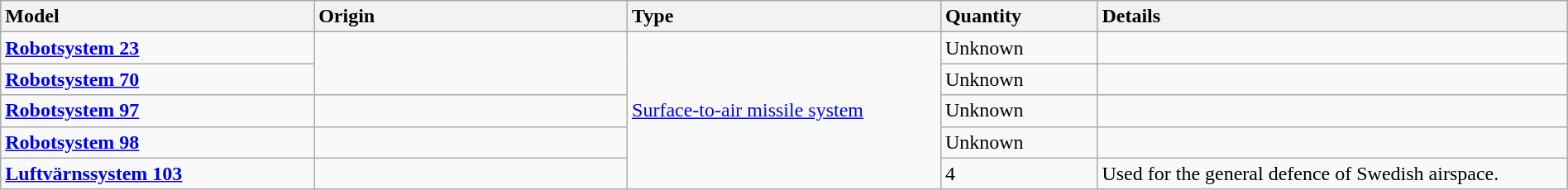<table class="wikitable" style="width:100%;">
<tr>
<th style="text-align:left;width:20%;">Model</th>
<th style="text-align:left;width:20%;">Origin</th>
<th style="text-align:left;width:20%;">Type</th>
<th style="text-align:left;width:10%;">Quantity</th>
<th style="text-align:left;width:30%;">Details</th>
</tr>
<tr>
<td><strong><a href='#'>Robot­system 23</a></strong></td>
<td rowspan="2"></td>
<td rowspan="5"><a href='#'>Surface-to-air missile system</a></td>
<td>Unknown</td>
<td></td>
</tr>
<tr>
<td><strong><a href='#'>Robot­system 70</a></strong></td>
<td>Unknown</td>
<td></td>
</tr>
<tr>
<td><strong><a href='#'>Robot­system 97</a></strong></td>
<td></td>
<td>Unknown</td>
<td></td>
</tr>
<tr>
<td><strong><a href='#'>Robot­system 98</a></strong></td>
<td></td>
<td>Unknown</td>
<td></td>
</tr>
<tr>
<td><a href='#'><strong>Luft­värns­system 103</strong></a></td>
<td></td>
<td>4</td>
<td>Used for the general defence of Swedish airspace.</td>
</tr>
</table>
